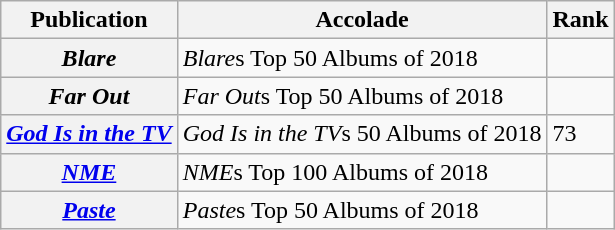<table class="wikitable sortable plainrowheaders">
<tr>
<th scope="col">Publication</th>
<th scope="col">Accolade</th>
<th scope="col">Rank</th>
</tr>
<tr>
<th scope="row"><em>Blare</em></th>
<td><em>Blare</em>s Top 50 Albums of 2018</td>
<td></td>
</tr>
<tr>
<th scope="row"><em>Far Out</em></th>
<td><em>Far Out</em>s Top 50 Albums of 2018</td>
<td></td>
</tr>
<tr>
<th scope="row"><em><a href='#'>God Is in the TV</a></em></th>
<td><em>God Is in the TV</em>s 50 Albums of 2018</td>
<td {{center>73</td>
</tr>
<tr>
<th scope="row"><em><a href='#'>NME</a></em></th>
<td><em>NME</em>s Top 100 Albums of 2018</td>
<td></td>
</tr>
<tr>
<th scope="row"><em><a href='#'>Paste</a></em></th>
<td><em>Paste</em>s Top 50 Albums of 2018</td>
<td></td>
</tr>
</table>
